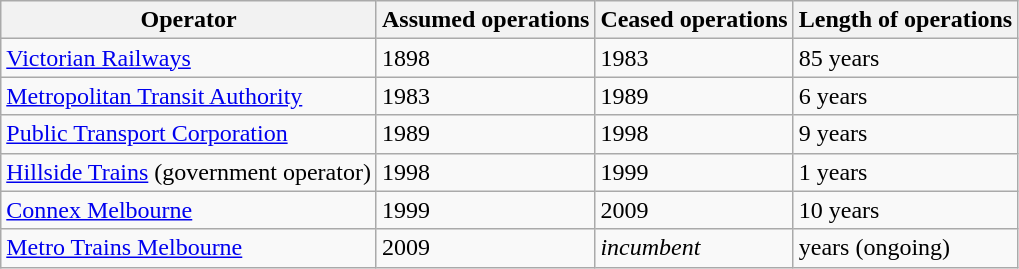<table class="wikitable">
<tr>
<th>Operator</th>
<th>Assumed operations</th>
<th>Ceased operations</th>
<th>Length of operations</th>
</tr>
<tr>
<td><a href='#'>Victorian Railways</a></td>
<td>1898</td>
<td>1983</td>
<td>85 years</td>
</tr>
<tr>
<td><a href='#'>Metropolitan Transit Authority</a></td>
<td>1983</td>
<td>1989</td>
<td>6 years</td>
</tr>
<tr>
<td><a href='#'>Public Transport Corporation</a></td>
<td>1989</td>
<td>1998</td>
<td>9 years</td>
</tr>
<tr>
<td><a href='#'>Hillside Trains</a> (government operator)</td>
<td>1998</td>
<td>1999</td>
<td>1 years</td>
</tr>
<tr>
<td><a href='#'>Connex Melbourne</a></td>
<td>1999</td>
<td>2009</td>
<td>10 years</td>
</tr>
<tr>
<td><a href='#'>Metro Trains Melbourne</a></td>
<td>2009</td>
<td><em>incumbent</em></td>
<td> years (ongoing)</td>
</tr>
</table>
